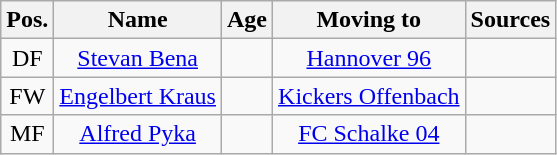<table class="wikitable" style="text-align: center">
<tr>
<th>Pos.</th>
<th>Name</th>
<th>Age</th>
<th>Moving to</th>
<th>Sources</th>
</tr>
<tr>
<td>DF</td>
<td><a href='#'>Stevan Bena</a></td>
<td></td>
<td><a href='#'>Hannover 96</a></td>
<td><br></td>
</tr>
<tr>
<td>FW</td>
<td><a href='#'>Engelbert Kraus</a></td>
<td></td>
<td><a href='#'>Kickers Offenbach</a></td>
<td><br></td>
</tr>
<tr>
<td>MF</td>
<td><a href='#'>Alfred Pyka</a></td>
<td></td>
<td><a href='#'>FC Schalke 04</a></td>
<td><br></td>
</tr>
</table>
